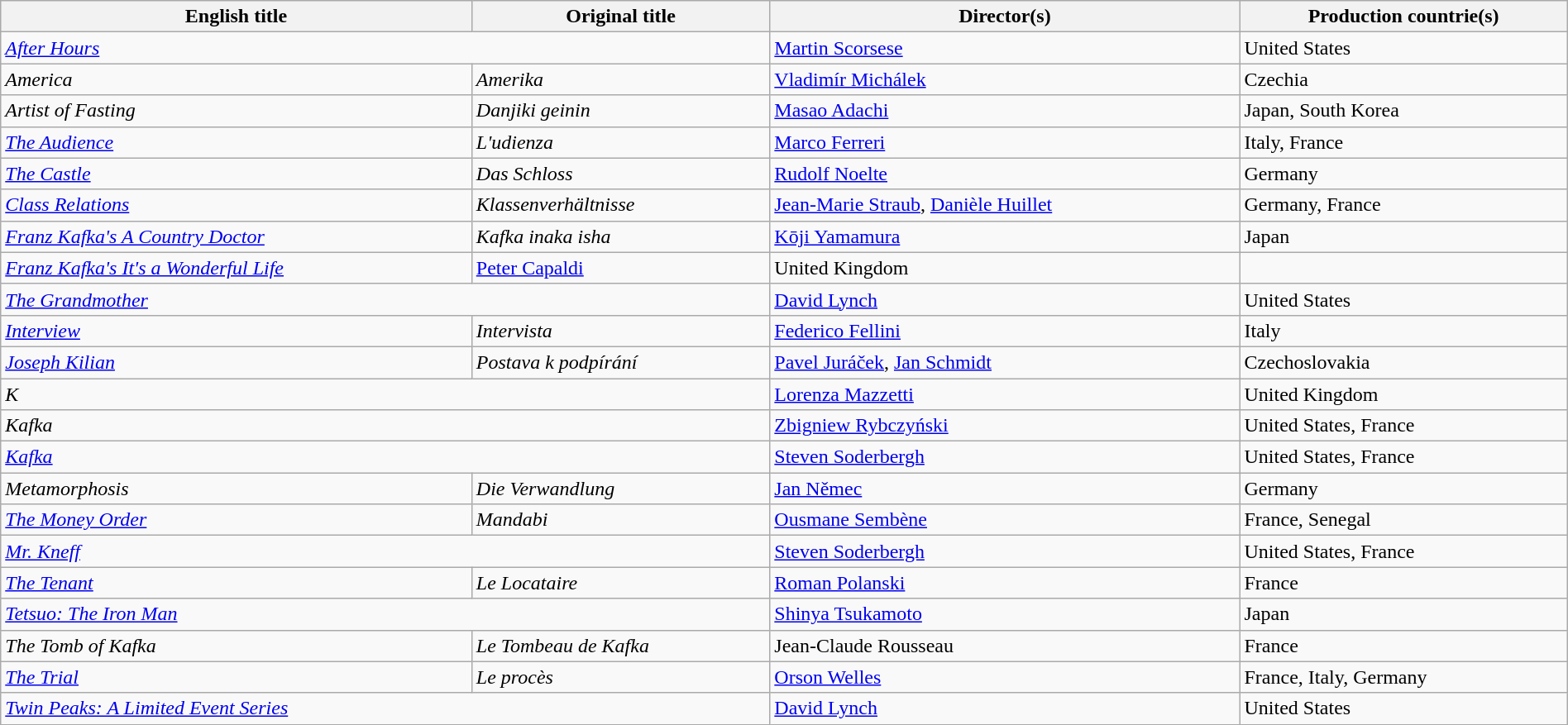<table class="sortable wikitable" style="width:100%; margin-bottom:4px" cellpadding="5">
<tr>
<th scope="col">English title</th>
<th scope="col">Original title</th>
<th scope="col">Director(s)</th>
<th scope="col">Production countrie(s)</th>
</tr>
<tr>
<td colspan=2><em><a href='#'>After Hours</a></em></td>
<td><a href='#'>Martin Scorsese</a></td>
<td>United States</td>
</tr>
<tr>
<td><em>America</em></td>
<td><em>Amerika</em></td>
<td><a href='#'>Vladimír Michálek</a></td>
<td>Czechia</td>
</tr>
<tr>
<td><em>Artist of Fasting</em></td>
<td><em>Danjiki geinin</em></td>
<td><a href='#'>Masao Adachi</a></td>
<td>Japan, South Korea</td>
</tr>
<tr>
<td><em><a href='#'>The Audience</a></em></td>
<td><em>L'udienza</em></td>
<td><a href='#'>Marco Ferreri</a></td>
<td>Italy, France</td>
</tr>
<tr>
<td><em><a href='#'>The Castle</a></em></td>
<td><em>Das Schloss</em></td>
<td><a href='#'>Rudolf Noelte</a></td>
<td>Germany</td>
</tr>
<tr>
<td><em><a href='#'>Class Relations</a></em></td>
<td><em>Klassenverhältnisse</em></td>
<td><a href='#'>Jean-Marie Straub</a>, <a href='#'>Danièle Huillet</a></td>
<td>Germany, France</td>
</tr>
<tr>
<td><em><a href='#'>Franz Kafka's A Country Doctor</a></em></td>
<td><em>Kafka inaka isha</em></td>
<td><a href='#'>Kōji Yamamura</a></td>
<td>Japan</td>
</tr>
<tr>
<td><em><a href='#'>Franz Kafka's It's a Wonderful Life</a></em></td>
<td><a href='#'>Peter Capaldi</a></td>
<td>United Kingdom</td>
</tr>
<tr>
<td colspan=2><em><a href='#'>The Grandmother</a></em></td>
<td><a href='#'>David Lynch</a></td>
<td>United States</td>
</tr>
<tr>
<td><em><a href='#'>Interview</a></em></td>
<td><em>Intervista</em></td>
<td><a href='#'>Federico Fellini</a></td>
<td>Italy</td>
</tr>
<tr>
<td><em><a href='#'>Joseph Kilian</a></em></td>
<td><em>Postava k podpírání</em></td>
<td><a href='#'>Pavel Juráček</a>, <a href='#'>Jan Schmidt</a></td>
<td>Czechoslovakia</td>
</tr>
<tr>
<td colspan=2><em>K</em></td>
<td><a href='#'>Lorenza Mazzetti</a></td>
<td>United Kingdom</td>
</tr>
<tr>
<td colspan=2><em>Kafka</em></td>
<td><a href='#'>Zbigniew Rybczyński</a></td>
<td>United States, France</td>
</tr>
<tr>
<td colspan=2><em><a href='#'>Kafka</a></em></td>
<td><a href='#'>Steven Soderbergh</a></td>
<td>United States, France</td>
</tr>
<tr>
<td><em>Metamorphosis</em></td>
<td><em>Die Verwandlung</em></td>
<td><a href='#'>Jan Němec</a></td>
<td>Germany</td>
</tr>
<tr>
<td><em><a href='#'>The Money Order</a></em></td>
<td><em>Mandabi</em></td>
<td><a href='#'>Ousmane Sembène</a></td>
<td>France, Senegal</td>
</tr>
<tr>
<td colspan=2><em><a href='#'>Mr. Kneff</a></em></td>
<td><a href='#'>Steven Soderbergh</a></td>
<td>United States, France</td>
</tr>
<tr>
<td><em><a href='#'>The Tenant</a></em></td>
<td><em>Le Locataire</em></td>
<td><a href='#'>Roman Polanski</a></td>
<td>France</td>
</tr>
<tr>
<td colspan=2><em><a href='#'>Tetsuo: The Iron Man</a></em></td>
<td><a href='#'>Shinya Tsukamoto</a></td>
<td>Japan</td>
</tr>
<tr>
<td><em>The Tomb of Kafka</em></td>
<td><em>Le Tombeau de Kafka</em></td>
<td>Jean-Claude Rousseau</td>
<td>France</td>
</tr>
<tr>
<td><em><a href='#'>The Trial</a></em></td>
<td><em>Le procès</em></td>
<td><a href='#'>Orson Welles</a></td>
<td>France, Italy, Germany</td>
</tr>
<tr>
<td colspan=2><em><a href='#'>Twin Peaks: A Limited Event Series</a></em></td>
<td><a href='#'>David Lynch</a></td>
<td>United States</td>
</tr>
</table>
